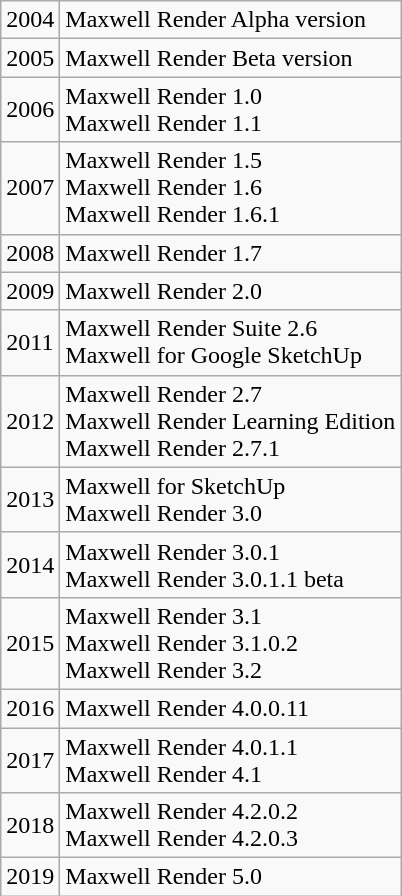<table class="wikitable">
<tr>
<td>2004</td>
<td>Maxwell Render Alpha version</td>
</tr>
<tr>
<td>2005</td>
<td>Maxwell Render Beta version</td>
</tr>
<tr>
<td>2006</td>
<td>Maxwell Render 1.0<br>Maxwell Render 1.1</td>
</tr>
<tr>
<td>2007</td>
<td>Maxwell Render 1.5<br>Maxwell Render 1.6<br>Maxwell Render 1.6.1</td>
</tr>
<tr>
<td>2008</td>
<td>Maxwell Render 1.7</td>
</tr>
<tr>
<td>2009</td>
<td>Maxwell Render 2.0</td>
</tr>
<tr>
<td>2011</td>
<td>Maxwell Render Suite 2.6<br>Maxwell for Google SketchUp</td>
</tr>
<tr>
<td>2012</td>
<td>Maxwell Render 2.7<br>Maxwell Render Learning Edition<br>Maxwell Render 2.7.1</td>
</tr>
<tr>
<td>2013</td>
<td>Maxwell for SketchUp<br>Maxwell Render 3.0</td>
</tr>
<tr>
<td>2014</td>
<td>Maxwell Render 3.0.1<br>Maxwell Render 3.0.1.1 beta</td>
</tr>
<tr>
<td>2015</td>
<td>Maxwell Render 3.1<br>Maxwell Render 3.1.0.2<br>Maxwell Render 3.2</td>
</tr>
<tr>
<td>2016</td>
<td>Maxwell Render 4.0.0.11</td>
</tr>
<tr>
<td>2017</td>
<td>Maxwell Render 4.0.1.1<br>Maxwell Render 4.1</td>
</tr>
<tr>
<td>2018</td>
<td>Maxwell Render 4.2.0.2<br>Maxwell Render 4.2.0.3</td>
</tr>
<tr>
<td>2019</td>
<td>Maxwell Render 5.0</td>
</tr>
</table>
